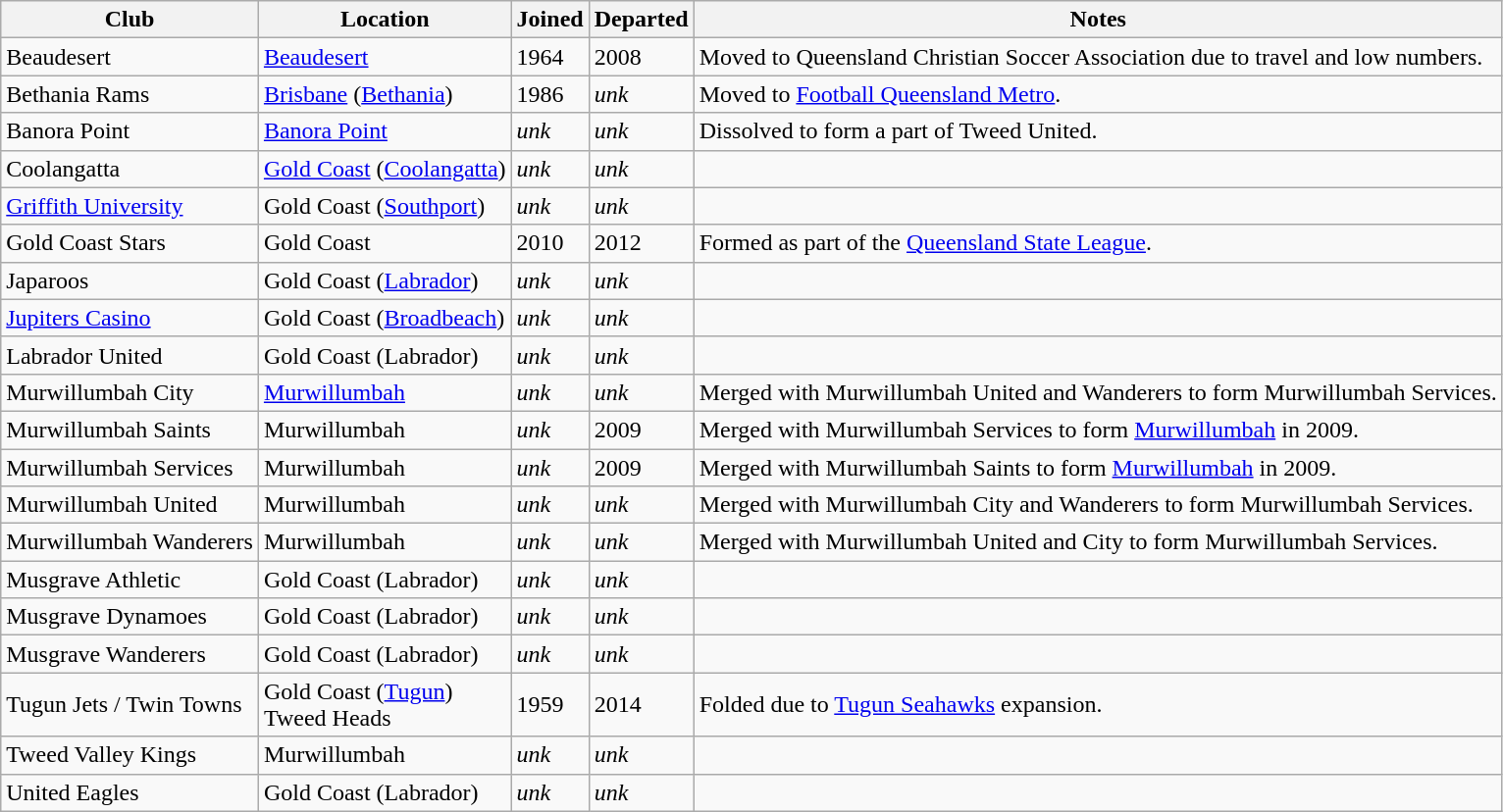<table class="wikitable">
<tr>
<th>Club</th>
<th>Location</th>
<th>Joined</th>
<th>Departed</th>
<th>Notes</th>
</tr>
<tr>
<td>Beaudesert</td>
<td> <a href='#'>Beaudesert</a></td>
<td>1964</td>
<td>2008</td>
<td>Moved to Queensland Christian Soccer Association due to travel and low numbers.</td>
</tr>
<tr>
<td>Bethania Rams</td>
<td> <a href='#'>Brisbane</a> (<a href='#'>Bethania</a>)</td>
<td>1986</td>
<td><em>unk</em></td>
<td>Moved to <a href='#'>Football Queensland Metro</a>.</td>
</tr>
<tr>
<td>Banora Point</td>
<td> <a href='#'>Banora Point</a></td>
<td><em>unk</em></td>
<td><em>unk</em></td>
<td>Dissolved to form a part of Tweed United.</td>
</tr>
<tr>
<td>Coolangatta</td>
<td> <a href='#'>Gold Coast</a> (<a href='#'>Coolangatta</a>)</td>
<td><em>unk</em></td>
<td><em>unk</em></td>
<td></td>
</tr>
<tr>
<td><a href='#'>Griffith University</a></td>
<td> Gold Coast (<a href='#'>Southport</a>)</td>
<td><em>unk</em></td>
<td><em>unk</em></td>
<td></td>
</tr>
<tr>
<td>Gold Coast Stars</td>
<td> Gold Coast</td>
<td>2010</td>
<td>2012</td>
<td>Formed as part of the <a href='#'>Queensland State League</a>.</td>
</tr>
<tr>
<td>Japaroos</td>
<td> Gold Coast (<a href='#'>Labrador</a>)</td>
<td><em>unk</em></td>
<td><em>unk</em></td>
<td></td>
</tr>
<tr>
<td><a href='#'>Jupiters Casino</a></td>
<td> Gold Coast (<a href='#'>Broadbeach</a>)</td>
<td><em>unk</em></td>
<td><em>unk</em></td>
<td></td>
</tr>
<tr>
<td>Labrador United</td>
<td> Gold Coast (Labrador)</td>
<td><em>unk</em></td>
<td><em>unk</em></td>
<td></td>
</tr>
<tr>
<td>Murwillumbah City</td>
<td> <a href='#'>Murwillumbah</a></td>
<td><em>unk</em></td>
<td><em>unk</em></td>
<td>Merged with Murwillumbah United and Wanderers to form Murwillumbah Services.</td>
</tr>
<tr>
<td>Murwillumbah Saints</td>
<td> Murwillumbah</td>
<td><em>unk</em></td>
<td>2009</td>
<td>Merged with Murwillumbah Services to form <a href='#'>Murwillumbah</a> in 2009.</td>
</tr>
<tr>
<td>Murwillumbah Services</td>
<td> Murwillumbah</td>
<td><em>unk</em></td>
<td>2009</td>
<td>Merged with Murwillumbah Saints to form <a href='#'>Murwillumbah</a> in 2009.</td>
</tr>
<tr>
<td>Murwillumbah United</td>
<td> Murwillumbah</td>
<td><em>unk</em></td>
<td><em>unk</em></td>
<td>Merged with Murwillumbah City and Wanderers to form Murwillumbah Services.</td>
</tr>
<tr>
<td>Murwillumbah Wanderers</td>
<td> Murwillumbah</td>
<td><em>unk</em></td>
<td><em>unk</em></td>
<td>Merged with Murwillumbah United and City to form Murwillumbah Services.</td>
</tr>
<tr>
<td>Musgrave Athletic</td>
<td> Gold Coast (Labrador)</td>
<td><em>unk</em></td>
<td><em>unk</em></td>
<td></td>
</tr>
<tr>
<td>Musgrave Dynamoes</td>
<td> Gold Coast (Labrador)</td>
<td><em>unk</em></td>
<td><em>unk</em></td>
<td></td>
</tr>
<tr>
<td>Musgrave Wanderers</td>
<td> Gold Coast (Labrador)</td>
<td><em>unk</em></td>
<td><em>unk</em></td>
<td></td>
</tr>
<tr>
<td>Tugun Jets / Twin Towns</td>
<td> Gold Coast (<a href='#'>Tugun</a>)<br> Tweed Heads</td>
<td>1959</td>
<td>2014</td>
<td>Folded due to <a href='#'>Tugun Seahawks</a> expansion.</td>
</tr>
<tr>
<td>Tweed Valley Kings</td>
<td> Murwillumbah</td>
<td><em>unk</em></td>
<td><em>unk</em></td>
<td></td>
</tr>
<tr>
<td>United Eagles</td>
<td> Gold Coast (Labrador)</td>
<td><em>unk</em></td>
<td><em>unk</em></td>
<td></td>
</tr>
</table>
